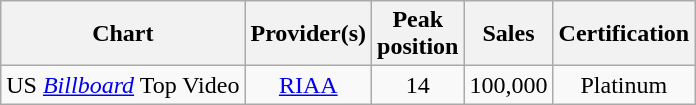<table class="sortable wikitable">
<tr>
<th align="center">Chart</th>
<th align="center">Provider(s)</th>
<th align="center">Peak<br>position</th>
<th align="center">Sales</th>
<th align="center">Certification</th>
</tr>
<tr>
<td align="left">US <em><a href='#'>Billboard</a></em> Top Video</td>
<td align="center"><a href='#'>RIAA</a></td>
<td align="center">14</td>
<td align="center">100,000</td>
<td align="center">Platinum</td>
</tr>
</table>
